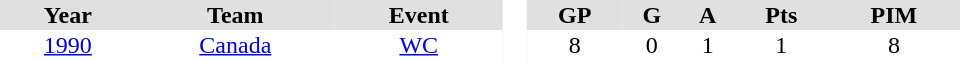<table border="0" cellpadding="1" cellspacing="0" style="text-align:center; width:40em">
<tr ALIGN="center" bgcolor="#e0e0e0">
<th>Year</th>
<th>Team</th>
<th>Event</th>
<th rowspan="99" bgcolor="#ffffff"> </th>
<th>GP</th>
<th>G</th>
<th>A</th>
<th>Pts</th>
<th>PIM</th>
</tr>
<tr>
<td><a href='#'>1990</a></td>
<td><a href='#'>Canada</a></td>
<td><a href='#'>WC</a></td>
<td>8</td>
<td>0</td>
<td>1</td>
<td>1</td>
<td>8</td>
</tr>
</table>
